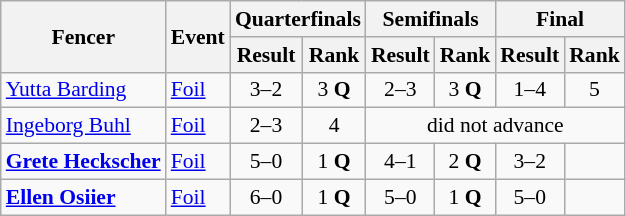<table class=wikitable style="font-size:90%">
<tr>
<th rowspan=2>Fencer</th>
<th rowspan=2>Event</th>
<th colspan=2>Quarterfinals</th>
<th colspan=2>Semifinals</th>
<th colspan=2>Final</th>
</tr>
<tr>
<th>Result</th>
<th>Rank</th>
<th>Result</th>
<th>Rank</th>
<th>Result</th>
<th>Rank</th>
</tr>
<tr>
<td><a href='#'>Yutta Barding</a></td>
<td><a href='#'>Foil</a></td>
<td align=center>3–2</td>
<td align=center>3 <strong>Q</strong></td>
<td align=center>2–3</td>
<td align=center>3 <strong>Q</strong></td>
<td align=center>1–4</td>
<td align=center>5</td>
</tr>
<tr>
<td><a href='#'>Ingeborg Buhl</a></td>
<td><a href='#'>Foil</a></td>
<td align=center>2–3</td>
<td align=center>4</td>
<td align=center colspan=4>did not advance</td>
</tr>
<tr>
<td><strong><a href='#'>Grete Heckscher</a></strong></td>
<td><a href='#'>Foil</a></td>
<td align=center>5–0</td>
<td align=center>1 <strong>Q</strong></td>
<td align=center>4–1</td>
<td align=center>2 <strong>Q</strong></td>
<td align=center>3–2</td>
<td align=center></td>
</tr>
<tr>
<td><strong><a href='#'>Ellen Osiier</a></strong></td>
<td><a href='#'>Foil</a></td>
<td align=center>6–0</td>
<td align=center>1 <strong>Q</strong></td>
<td align=center>5–0</td>
<td align=center>1 <strong>Q</strong></td>
<td align=center>5–0</td>
<td align=center></td>
</tr>
</table>
